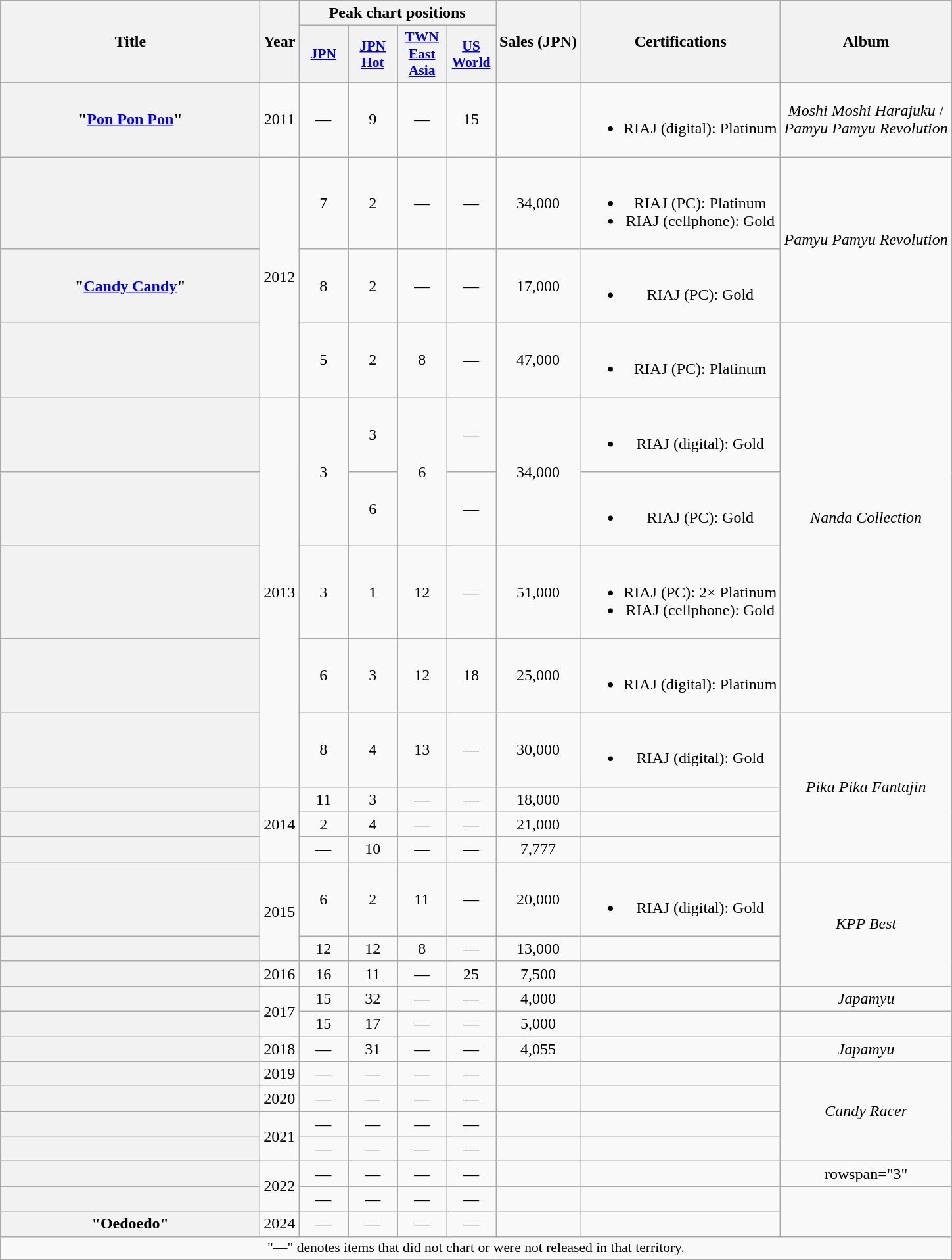<table class="wikitable plainrowheaders" style="text-align:center;">
<tr>
<th scope="col" rowspan="2" style="width:16em;">Title</th>
<th scope="col" rowspan="2">Year</th>
<th scope="col" colspan="4">Peak chart positions</th>
<th scope="col" rowspan="2">Sales (JPN)</th>
<th scope="col" rowspan="2">Certifications</th>
<th scope="col" rowspan="2">Album</th>
</tr>
<tr>
<th scope="col" style="width:3em;font-size:90%;"><a href='#'>JPN</a><br></th>
<th scope="col" style="width:3em;font-size:90%;"><a href='#'>JPN Hot</a><br></th>
<th scope="col" style="width:3em;font-size:90%;"><a href='#'>TWN East Asia</a><br></th>
<th scope="col" style="width:3em;font-size:90%;"><a href='#'>US World</a><br></th>
</tr>
<tr>
<th scope="row">"<a href='#'>Pon Pon Pon</a>"</th>
<td>2011</td>
<td>—</td>
<td>9</td>
<td>—</td>
<td>15</td>
<td></td>
<td><br><ul><li>RIAJ <span>(digital)</span>: Platinum</li></ul></td>
<td><em>Moshi Moshi Harajuku</em> /<br><em>Pamyu Pamyu Revolution</em></td>
</tr>
<tr>
<th scope="row"></th>
<td rowspan="3">2012</td>
<td>7</td>
<td>2</td>
<td>—</td>
<td>—</td>
<td>34,000</td>
<td><br><ul><li>RIAJ <span>(PC)</span>: Platinum</li><li>RIAJ <span>(cellphone)</span>: Gold</li></ul></td>
<td rowspan="2"><em>Pamyu Pamyu Revolution</em></td>
</tr>
<tr>
<th scope="row">"<a href='#'>Candy Candy</a>"</th>
<td>8</td>
<td>2</td>
<td>—</td>
<td>—</td>
<td>17,000</td>
<td><br><ul><li>RIAJ <span>(PC)</span>: Gold</li></ul></td>
</tr>
<tr>
<th scope="row"></th>
<td>5</td>
<td>2</td>
<td>8</td>
<td>—</td>
<td>47,000</td>
<td><br><ul><li>RIAJ <span>(PC)</span>: Platinum</li></ul></td>
<td rowspan="5"><em>Nanda Collection</em></td>
</tr>
<tr>
<th scope="row"></th>
<td rowspan="5">2013</td>
<td rowspan="2">3</td>
<td>3</td>
<td rowspan="2">6</td>
<td>—</td>
<td rowspan="2">34,000</td>
<td><br><ul><li>RIAJ <span>(digital)</span>: Gold</li></ul></td>
</tr>
<tr>
<th scope="row"></th>
<td>6</td>
<td>—</td>
<td><br><ul><li>RIAJ <span>(PC)</span>: Gold</li></ul></td>
</tr>
<tr>
<th scope="row"></th>
<td>3</td>
<td>1</td>
<td>12</td>
<td>—</td>
<td>51,000</td>
<td><br><ul><li>RIAJ <span>(PC)</span>: 2× Platinum</li><li>RIAJ <span>(cellphone)</span>: Gold</li></ul></td>
</tr>
<tr>
<th scope="row"></th>
<td>6</td>
<td>3</td>
<td>12</td>
<td>18</td>
<td>25,000</td>
<td><br><ul><li>RIAJ <span>(digital)</span>: Platinum</li></ul></td>
</tr>
<tr>
<th scope="row"></th>
<td>8</td>
<td>4</td>
<td>13</td>
<td>—</td>
<td>30,000</td>
<td><br><ul><li>RIAJ <span>(digital)</span>: Gold</li></ul></td>
<td rowspan="4"><em>Pika Pika Fantajin</em></td>
</tr>
<tr>
<th scope="row"></th>
<td rowspan="3">2014</td>
<td>11</td>
<td>3</td>
<td>—</td>
<td>—</td>
<td>18,000</td>
<td></td>
</tr>
<tr>
<th scope="row"></th>
<td>2</td>
<td>4</td>
<td>—</td>
<td>—</td>
<td>21,000</td>
<td></td>
</tr>
<tr>
<th scope="row"></th>
<td>—</td>
<td>10</td>
<td>—</td>
<td>—</td>
<td>7,777</td>
<td></td>
</tr>
<tr>
<th scope="row"></th>
<td rowspan="2">2015</td>
<td>6</td>
<td>2</td>
<td>11</td>
<td>—</td>
<td>20,000</td>
<td><br><ul><li>RIAJ <span>(digital)</span>: Gold</li></ul></td>
<td rowspan="3"><em>KPP Best</em></td>
</tr>
<tr>
<th scope="row"></th>
<td>12</td>
<td>12</td>
<td>8</td>
<td>—</td>
<td>13,000</td>
</tr>
<tr>
<th scope="row"></th>
<td rowspan="1">2016</td>
<td>16</td>
<td>11</td>
<td>—</td>
<td>25</td>
<td>7,500</td>
<td></td>
</tr>
<tr>
<th scope="row"></th>
<td rowspan="2">2017</td>
<td>15</td>
<td>32</td>
<td>—</td>
<td>—</td>
<td>4,000</td>
<td></td>
<td><em>Japamyu</em></td>
</tr>
<tr>
<th scope="row"></th>
<td>15</td>
<td>17</td>
<td>—</td>
<td>—</td>
<td>5,000</td>
<td></td>
<td></td>
</tr>
<tr>
<th scope="row"></th>
<td>2018</td>
<td>—</td>
<td>31</td>
<td>—</td>
<td>—</td>
<td>4,055 </td>
<td></td>
<td><em>Japamyu</em></td>
</tr>
<tr>
<th scope="row"></th>
<td>2019</td>
<td>—</td>
<td>—</td>
<td>—</td>
<td>—</td>
<td></td>
<td></td>
<td rowspan="4"><em>Candy Racer</em></td>
</tr>
<tr>
<th scope="row"></th>
<td>2020</td>
<td>—</td>
<td>—</td>
<td>—</td>
<td>—</td>
<td></td>
<td></td>
</tr>
<tr>
<th scope="row"></th>
<td rowspan="2">2021</td>
<td>—</td>
<td>—</td>
<td>—</td>
<td>—</td>
<td></td>
<td></td>
</tr>
<tr>
<th scope="row"></th>
<td>—</td>
<td>—</td>
<td>—</td>
<td>—</td>
<td></td>
<td></td>
</tr>
<tr>
<th scope="row"></th>
<td rowspan="2">2022</td>
<td>—</td>
<td>—</td>
<td>—</td>
<td>—</td>
<td></td>
<td></td>
<td>rowspan="3" </td>
</tr>
<tr>
<th scope="row"></th>
<td>—</td>
<td>—</td>
<td>—</td>
<td>—</td>
<td></td>
<td></td>
</tr>
<tr>
<th scope="row">"Oedoedo"</th>
<td>2024</td>
<td>—</td>
<td>—</td>
<td>—</td>
<td>—</td>
<td></td>
<td></td>
</tr>
<tr>
<td colspan="12" align="center" style="font-size:90%;">"—" denotes items that did not chart or were not released in that territory.</td>
</tr>
</table>
